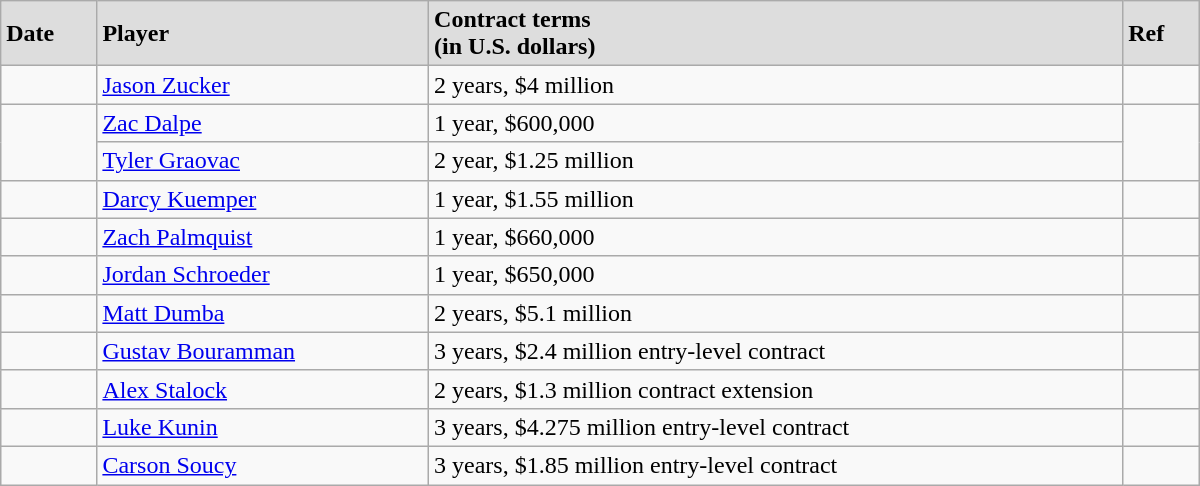<table class="wikitable" style="border-collapse: collapse; width: 50em; padding: 3;">
<tr style="background:#ddd;">
<td><strong>Date</strong></td>
<td><strong>Player</strong></td>
<td><strong>Contract terms</strong><br><strong>(in U.S. dollars)</strong></td>
<td><strong>Ref</strong></td>
</tr>
<tr>
<td></td>
<td><a href='#'>Jason Zucker</a></td>
<td>2 years, $4 million</td>
<td></td>
</tr>
<tr>
<td rowspan=2></td>
<td><a href='#'>Zac Dalpe</a></td>
<td>1 year, $600,000</td>
<td rowspan=2></td>
</tr>
<tr>
<td><a href='#'>Tyler Graovac</a></td>
<td>2 year, $1.25 million</td>
</tr>
<tr>
<td></td>
<td><a href='#'>Darcy Kuemper</a></td>
<td>1 year, $1.55 million</td>
<td></td>
</tr>
<tr>
<td></td>
<td><a href='#'>Zach Palmquist</a></td>
<td>1 year, $660,000</td>
<td></td>
</tr>
<tr>
<td></td>
<td><a href='#'>Jordan Schroeder</a></td>
<td>1 year, $650,000</td>
<td></td>
</tr>
<tr>
<td></td>
<td><a href='#'>Matt Dumba</a></td>
<td>2 years, $5.1 million</td>
<td></td>
</tr>
<tr>
<td></td>
<td><a href='#'>Gustav Bouramman</a></td>
<td>3 years, $2.4 million entry-level contract</td>
<td></td>
</tr>
<tr>
<td></td>
<td><a href='#'>Alex Stalock</a></td>
<td>2 years, $1.3 million contract extension</td>
<td></td>
</tr>
<tr>
<td></td>
<td><a href='#'>Luke Kunin</a></td>
<td>3 years, $4.275 million entry-level contract</td>
<td></td>
</tr>
<tr>
<td></td>
<td><a href='#'>Carson Soucy</a></td>
<td>3 years, $1.85 million entry-level contract</td>
<td></td>
</tr>
</table>
